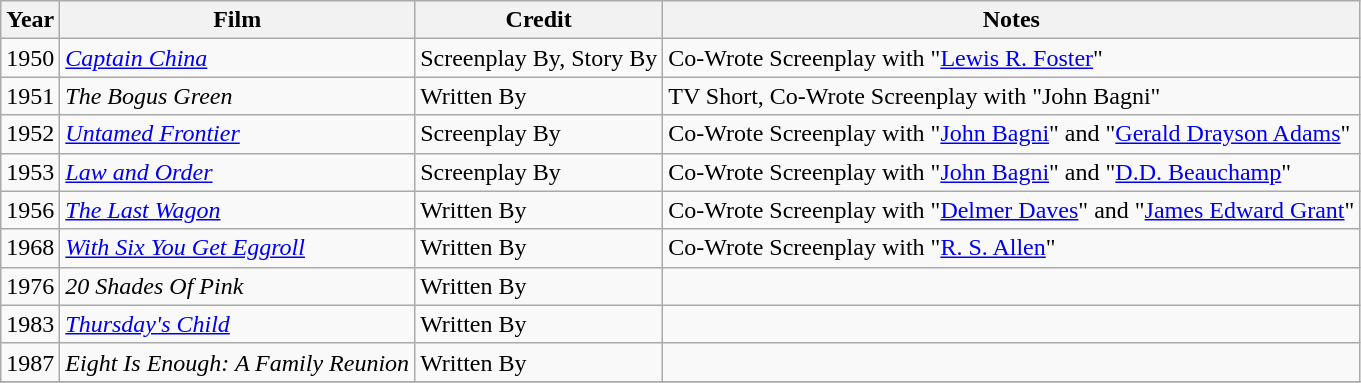<table class="wikitable">
<tr>
<th>Year</th>
<th>Film</th>
<th>Credit</th>
<th>Notes</th>
</tr>
<tr>
<td>1950</td>
<td><em><a href='#'>Captain China</a></em></td>
<td>Screenplay By, Story By</td>
<td>Co-Wrote Screenplay with "<a href='#'>Lewis R. Foster</a>"</td>
</tr>
<tr>
<td>1951</td>
<td><em>The Bogus Green</em></td>
<td>Written By</td>
<td>TV Short, Co-Wrote Screenplay with "John Bagni"</td>
</tr>
<tr>
<td>1952</td>
<td><em><a href='#'>Untamed Frontier</a></em></td>
<td>Screenplay By</td>
<td>Co-Wrote Screenplay with "<a href='#'>John Bagni</a>" and "<a href='#'>Gerald Drayson Adams</a>"</td>
</tr>
<tr>
<td>1953</td>
<td><em><a href='#'>Law and Order</a></em></td>
<td>Screenplay By</td>
<td>Co-Wrote Screenplay with "<a href='#'>John Bagni</a>" and "<a href='#'>D.D. Beauchamp</a>"</td>
</tr>
<tr>
<td>1956</td>
<td><em><a href='#'>The Last Wagon</a></em></td>
<td>Written By</td>
<td>Co-Wrote Screenplay with "<a href='#'>Delmer Daves</a>" and "<a href='#'>James Edward Grant</a>"</td>
</tr>
<tr>
<td>1968</td>
<td><em><a href='#'>With Six You Get Eggroll</a></em></td>
<td>Written By</td>
<td>Co-Wrote Screenplay with "<a href='#'>R. S. Allen</a>"</td>
</tr>
<tr>
<td>1976</td>
<td><em>20 Shades Of Pink</em></td>
<td>Written By</td>
<td></td>
</tr>
<tr>
<td>1983</td>
<td><em><a href='#'>Thursday's Child</a></em></td>
<td>Written By</td>
<td></td>
</tr>
<tr>
<td>1987</td>
<td><em>Eight Is Enough: A Family Reunion</em></td>
<td>Written By</td>
<td></td>
</tr>
<tr>
</tr>
</table>
